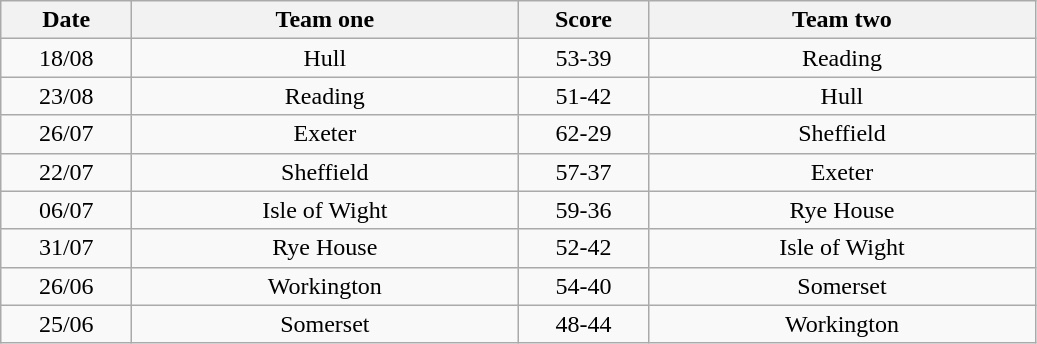<table class="wikitable" style="text-align: center">
<tr>
<th width=80>Date</th>
<th width=250>Team one</th>
<th width=80>Score</th>
<th width=250>Team two</th>
</tr>
<tr>
<td>18/08</td>
<td>Hull</td>
<td>53-39</td>
<td>Reading</td>
</tr>
<tr>
<td>23/08</td>
<td>Reading</td>
<td>51-42</td>
<td>Hull</td>
</tr>
<tr>
<td>26/07</td>
<td>Exeter</td>
<td>62-29</td>
<td>Sheffield</td>
</tr>
<tr>
<td>22/07</td>
<td>Sheffield</td>
<td>57-37</td>
<td>Exeter</td>
</tr>
<tr>
<td>06/07</td>
<td>Isle of Wight</td>
<td>59-36</td>
<td>Rye House</td>
</tr>
<tr>
<td>31/07</td>
<td>Rye House</td>
<td>52-42</td>
<td>Isle of Wight</td>
</tr>
<tr>
<td>26/06</td>
<td>Workington</td>
<td>54-40</td>
<td>Somerset</td>
</tr>
<tr>
<td>25/06</td>
<td>Somerset</td>
<td>48-44</td>
<td>Workington</td>
</tr>
</table>
